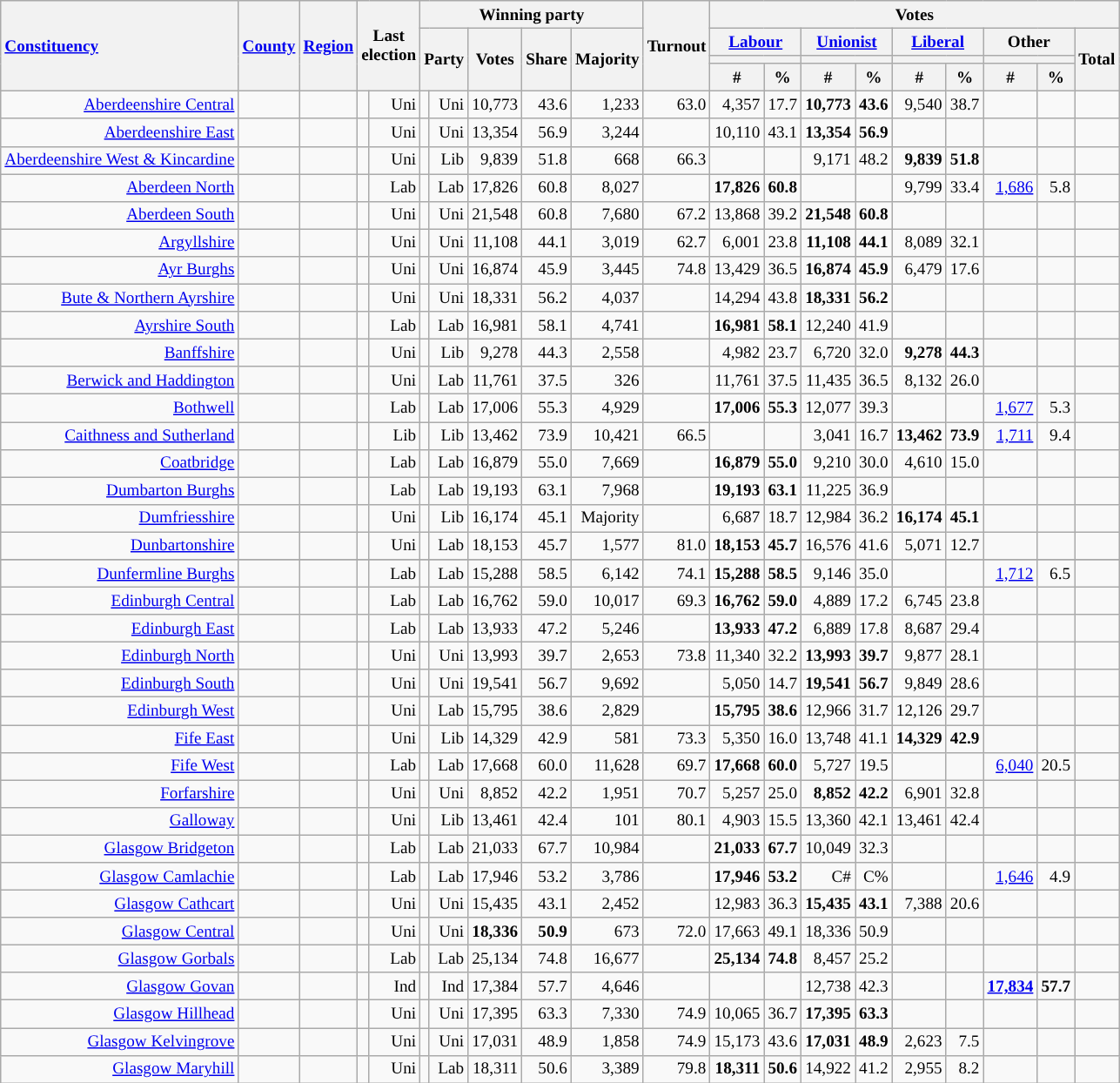<table class="wikitable sortable" style="text-align:right; font-size:80%">
<tr>
<th rowspan="4" scope="col" style="text-align:left;"><a href='#'>Constituency</a></th>
<th rowspan="4" scope="col"><a href='#'>County</a></th>
<th rowspan="4" scope="col"><a href='#'>Region</a></th>
<th colspan="2" rowspan="4" scope="col">Last<br>election</th>
<th scope="col" colspan="5">Winning party</th>
<th rowspan="4" scope="col">Turnout<br></th>
<th colspan="9" scope="col">Votes</th>
</tr>
<tr>
<th colspan="2" rowspan="3" scope="col">Party</th>
<th rowspan="3" scope="col">Votes</th>
<th rowspan="3" scope="col">Share</th>
<th rowspan="3" scope="col">Majority</th>
<th colspan="2" scope="col"><a href='#'>Labour</a></th>
<th colspan="2" scope="col"><a href='#'>Unionist</a></th>
<th colspan="2" scope="col"><a href='#'>Liberal</a></th>
<th colspan="2" scope="col">Other</th>
<th rowspan="3" scope="col">Total</th>
</tr>
<tr>
<th colspan="2" scope="col" style="background:"></th>
<th colspan="2" scope="col" style="background:"></th>
<th colspan="2" scope="col" style="background:"></th>
<th colspan="2"></th>
</tr>
<tr>
<th>#</th>
<th>%</th>
<th>#</th>
<th>%</th>
<th>#</th>
<th>%</th>
<th>#</th>
<th>%</th>
</tr>
<tr>
<td><a href='#'>Aberdeenshire Central</a></td>
<td></td>
<td></td>
<td></td>
<td>Uni</td>
<td></td>
<td>Uni</td>
<td>10,773</td>
<td>43.6</td>
<td>1,233</td>
<td>63.0</td>
<td>4,357</td>
<td>17.7</td>
<td><strong>10,773</strong></td>
<td><strong>43.6</strong></td>
<td>9,540</td>
<td>38.7</td>
<td></td>
<td></td>
<td></td>
</tr>
<tr>
<td><a href='#'>Aberdeenshire East</a></td>
<td></td>
<td></td>
<td></td>
<td>Uni</td>
<td></td>
<td>Uni</td>
<td>13,354</td>
<td>56.9</td>
<td>3,244</td>
<td></td>
<td>10,110</td>
<td>43.1</td>
<td><strong>13,354</strong></td>
<td><strong>56.9</strong></td>
<td></td>
<td></td>
<td></td>
<td></td>
<td></td>
</tr>
<tr>
<td><a href='#'>Aberdeenshire West & Kincardine</a></td>
<td></td>
<td></td>
<td></td>
<td>Uni</td>
<td></td>
<td>Lib</td>
<td>9,839</td>
<td>51.8</td>
<td>668</td>
<td>66.3</td>
<td></td>
<td></td>
<td>9,171</td>
<td>48.2</td>
<td><strong>9,839</strong></td>
<td><strong>51.8</strong></td>
<td></td>
<td></td>
<td></td>
</tr>
<tr>
<td><a href='#'>Aberdeen North</a></td>
<td></td>
<td></td>
<td></td>
<td>Lab</td>
<td></td>
<td>Lab</td>
<td>17,826</td>
<td>60.8</td>
<td>8,027</td>
<td></td>
<td><strong>17,826</strong></td>
<td><strong>60.8</strong></td>
<td></td>
<td></td>
<td>9,799</td>
<td>33.4</td>
<td><a href='#'>1,686</a></td>
<td>5.8</td>
<td></td>
</tr>
<tr>
<td><a href='#'>Aberdeen South</a></td>
<td></td>
<td></td>
<td></td>
<td>Uni</td>
<td></td>
<td>Uni</td>
<td>21,548</td>
<td>60.8</td>
<td>7,680</td>
<td>67.2</td>
<td>13,868</td>
<td>39.2</td>
<td><strong>21,548</strong></td>
<td><strong>60.8</strong></td>
<td></td>
<td></td>
<td></td>
<td></td>
<td></td>
</tr>
<tr>
<td><a href='#'>Argyllshire</a></td>
<td></td>
<td></td>
<td></td>
<td>Uni</td>
<td></td>
<td>Uni</td>
<td>11,108</td>
<td>44.1</td>
<td>3,019</td>
<td>62.7</td>
<td>6,001</td>
<td>23.8</td>
<td><strong>11,108</strong></td>
<td><strong>44.1</strong></td>
<td>8,089</td>
<td>32.1</td>
<td></td>
<td></td>
<td></td>
</tr>
<tr>
<td><a href='#'>Ayr Burghs</a></td>
<td></td>
<td></td>
<td></td>
<td>Uni</td>
<td></td>
<td>Uni</td>
<td>16,874</td>
<td>45.9</td>
<td>3,445</td>
<td>74.8</td>
<td>13,429</td>
<td>36.5</td>
<td><strong>16,874</strong></td>
<td><strong>45.9</strong></td>
<td>6,479</td>
<td>17.6</td>
<td></td>
<td></td>
<td></td>
</tr>
<tr>
<td><a href='#'>Bute & Northern Ayrshire</a></td>
<td></td>
<td></td>
<td></td>
<td>Uni</td>
<td></td>
<td>Uni</td>
<td>18,331</td>
<td>56.2</td>
<td>4,037</td>
<td></td>
<td>14,294</td>
<td>43.8</td>
<td><strong>18,331</strong></td>
<td><strong>56.2</strong></td>
<td></td>
<td></td>
<td></td>
<td></td>
<td></td>
</tr>
<tr>
<td><a href='#'>Ayrshire South</a></td>
<td></td>
<td></td>
<td></td>
<td>Lab</td>
<td></td>
<td>Lab</td>
<td>16,981</td>
<td>58.1</td>
<td>4,741</td>
<td></td>
<td><strong>16,981</strong></td>
<td><strong>58.1</strong></td>
<td>12,240</td>
<td>41.9</td>
<td></td>
<td></td>
<td></td>
<td></td>
<td></td>
</tr>
<tr>
<td><a href='#'>Banffshire</a></td>
<td></td>
<td></td>
<td></td>
<td>Uni</td>
<td></td>
<td>Lib</td>
<td>9,278</td>
<td>44.3</td>
<td>2,558</td>
<td></td>
<td>4,982</td>
<td>23.7</td>
<td>6,720</td>
<td>32.0</td>
<td><strong>9,278</strong></td>
<td><strong>44.3</strong></td>
<td></td>
<td></td>
<td></td>
</tr>
<tr>
<td><a href='#'>Berwick and Haddington</a></td>
<td></td>
<td></td>
<td></td>
<td>Uni</td>
<td></td>
<td>Lab</td>
<td>11,761</td>
<td>37.5</td>
<td>326</td>
<td></td>
<td>11,761</td>
<td>37.5</td>
<td>11,435</td>
<td>36.5</td>
<td>8,132</td>
<td>26.0</td>
<td></td>
<td></td>
<td></td>
</tr>
<tr>
<td><a href='#'>Bothwell</a></td>
<td></td>
<td></td>
<td></td>
<td>Lab</td>
<td></td>
<td>Lab</td>
<td>17,006</td>
<td>55.3</td>
<td>4,929</td>
<td></td>
<td><strong>17,006</strong></td>
<td><strong>55.3</strong></td>
<td>12,077</td>
<td>39.3</td>
<td></td>
<td></td>
<td><a href='#'>1,677</a></td>
<td>5.3</td>
<td></td>
</tr>
<tr>
<td><a href='#'>Caithness and Sutherland</a></td>
<td></td>
<td></td>
<td></td>
<td>Lib</td>
<td></td>
<td>Lib</td>
<td>13,462</td>
<td>73.9</td>
<td>10,421</td>
<td>66.5</td>
<td></td>
<td></td>
<td>3,041</td>
<td>16.7</td>
<td><strong>13,462</strong></td>
<td><strong>73.9</strong></td>
<td><a href='#'>1,711</a></td>
<td>9.4</td>
<td></td>
</tr>
<tr>
<td><a href='#'>Coatbridge</a></td>
<td></td>
<td></td>
<td></td>
<td>Lab</td>
<td></td>
<td>Lab</td>
<td>16,879</td>
<td>55.0</td>
<td>7,669</td>
<td></td>
<td><strong>16,879</strong></td>
<td><strong>55.0</strong></td>
<td>9,210</td>
<td>30.0</td>
<td>4,610</td>
<td>15.0</td>
<td></td>
<td></td>
<td></td>
</tr>
<tr>
<td><a href='#'>Dumbarton Burghs</a></td>
<td></td>
<td></td>
<td></td>
<td>Lab</td>
<td></td>
<td>Lab</td>
<td>19,193</td>
<td>63.1</td>
<td>7,968</td>
<td></td>
<td><strong>19,193</strong></td>
<td><strong>63.1</strong></td>
<td>11,225</td>
<td>36.9</td>
<td></td>
<td></td>
<td></td>
<td></td>
<td></td>
</tr>
<tr>
<td><a href='#'>Dumfriesshire</a></td>
<td></td>
<td></td>
<td></td>
<td>Uni</td>
<td></td>
<td>Lib</td>
<td>16,174</td>
<td>45.1</td>
<td>Majority</td>
<td></td>
<td>6,687</td>
<td>18.7</td>
<td>12,984</td>
<td>36.2</td>
<td><strong>16,174</strong></td>
<td><strong>45.1</strong></td>
<td></td>
<td></td>
<td></td>
</tr>
<tr>
<td><a href='#'>Dunbartonshire</a></td>
<td></td>
<td></td>
<td></td>
<td>Uni</td>
<td></td>
<td>Lab</td>
<td>18,153</td>
<td>45.7</td>
<td>1,577</td>
<td>81.0</td>
<td><strong>18,153</strong></td>
<td><strong>45.7</strong></td>
<td>16,576</td>
<td>41.6</td>
<td>5,071</td>
<td>12.7</td>
<td></td>
<td></td>
<td></td>
</tr>
<tr>
</tr>
<tr>
<td><a href='#'>Dunfermline Burghs</a></td>
<td></td>
<td></td>
<td></td>
<td>Lab</td>
<td></td>
<td>Lab</td>
<td>15,288</td>
<td>58.5</td>
<td>6,142</td>
<td>74.1</td>
<td><strong>15,288</strong></td>
<td><strong>58.5</strong></td>
<td>9,146</td>
<td>35.0</td>
<td></td>
<td></td>
<td><a href='#'>1,712</a></td>
<td>6.5</td>
<td></td>
</tr>
<tr>
<td><a href='#'>Edinburgh Central</a></td>
<td></td>
<td></td>
<td></td>
<td>Lab</td>
<td></td>
<td>Lab</td>
<td>16,762</td>
<td>59.0</td>
<td>10,017</td>
<td>69.3</td>
<td><strong>16,762</strong></td>
<td><strong>59.0</strong></td>
<td>4,889</td>
<td>17.2</td>
<td>6,745</td>
<td>23.8</td>
<td></td>
<td></td>
<td></td>
</tr>
<tr>
<td><a href='#'>Edinburgh East</a></td>
<td></td>
<td></td>
<td></td>
<td>Lab</td>
<td></td>
<td>Lab</td>
<td>13,933</td>
<td>47.2</td>
<td>5,246</td>
<td></td>
<td><strong>13,933</strong></td>
<td><strong>47.2</strong></td>
<td>6,889</td>
<td>17.8</td>
<td>8,687</td>
<td>29.4</td>
<td></td>
<td></td>
<td></td>
</tr>
<tr>
<td><a href='#'>Edinburgh North</a></td>
<td></td>
<td></td>
<td></td>
<td>Uni</td>
<td></td>
<td>Uni</td>
<td>13,993</td>
<td>39.7</td>
<td>2,653</td>
<td>73.8</td>
<td>11,340</td>
<td>32.2</td>
<td><strong>13,993</strong></td>
<td><strong>39.7</strong></td>
<td>9,877</td>
<td>28.1</td>
<td></td>
<td></td>
<td></td>
</tr>
<tr>
<td><a href='#'>Edinburgh South</a></td>
<td></td>
<td></td>
<td></td>
<td>Uni</td>
<td></td>
<td>Uni</td>
<td>19,541</td>
<td>56.7</td>
<td>9,692</td>
<td></td>
<td>5,050</td>
<td>14.7</td>
<td><strong>19,541</strong></td>
<td><strong>56.7</strong></td>
<td>9,849</td>
<td>28.6</td>
<td></td>
<td></td>
<td></td>
</tr>
<tr>
<td><a href='#'>Edinburgh West</a></td>
<td></td>
<td></td>
<td></td>
<td>Uni</td>
<td></td>
<td>Lab</td>
<td>15,795</td>
<td>38.6</td>
<td>2,829</td>
<td></td>
<td><strong>15,795</strong></td>
<td><strong>38.6</strong></td>
<td>12,966</td>
<td>31.7</td>
<td>12,126</td>
<td>29.7</td>
<td></td>
<td></td>
<td></td>
</tr>
<tr>
<td><a href='#'>Fife East</a></td>
<td></td>
<td></td>
<td></td>
<td>Uni</td>
<td></td>
<td>Lib</td>
<td>14,329</td>
<td>42.9</td>
<td>581</td>
<td>73.3</td>
<td>5,350</td>
<td>16.0</td>
<td>13,748</td>
<td>41.1</td>
<td><strong>14,329</strong></td>
<td><strong>42.9</strong></td>
<td></td>
<td></td>
<td></td>
</tr>
<tr>
<td><a href='#'>Fife West</a></td>
<td></td>
<td></td>
<td></td>
<td>Lab</td>
<td></td>
<td>Lab</td>
<td>17,668</td>
<td>60.0</td>
<td>11,628</td>
<td>69.7</td>
<td><strong>17,668</strong></td>
<td><strong>60.0</strong></td>
<td>5,727</td>
<td>19.5</td>
<td></td>
<td></td>
<td><a href='#'>6,040</a></td>
<td>20.5</td>
<td></td>
</tr>
<tr>
<td><a href='#'>Forfarshire</a></td>
<td></td>
<td></td>
<td></td>
<td>Uni</td>
<td></td>
<td>Uni</td>
<td>8,852</td>
<td>42.2</td>
<td>1,951</td>
<td>70.7</td>
<td>5,257</td>
<td>25.0</td>
<td><strong>8,852</strong></td>
<td><strong>42.2</strong></td>
<td>6,901</td>
<td>32.8</td>
<td></td>
<td></td>
<td></td>
</tr>
<tr>
<td><a href='#'>Galloway</a></td>
<td></td>
<td></td>
<td></td>
<td>Uni</td>
<td></td>
<td>Lib</td>
<td>13,461</td>
<td>42.4</td>
<td>101</td>
<td>80.1</td>
<td>4,903</td>
<td>15.5</td>
<td>13,360</td>
<td>42.1</td>
<td>13,461</td>
<td>42.4</td>
<td></td>
<td></td>
</tr>
<tr>
<td><a href='#'>Glasgow Bridgeton</a></td>
<td></td>
<td></td>
<td></td>
<td>Lab</td>
<td></td>
<td>Lab</td>
<td>21,033</td>
<td>67.7</td>
<td>10,984</td>
<td></td>
<td><strong>21,033</strong></td>
<td><strong>67.7</strong></td>
<td>10,049</td>
<td>32.3</td>
<td></td>
<td></td>
<td></td>
<td></td>
<td></td>
</tr>
<tr>
<td><a href='#'>Glasgow Camlachie</a></td>
<td></td>
<td></td>
<td></td>
<td>Lab</td>
<td></td>
<td>Lab</td>
<td>17,946</td>
<td>53.2</td>
<td>3,786</td>
<td></td>
<td><strong>17,946</strong></td>
<td><strong>53.2</strong></td>
<td>C#</td>
<td>C%</td>
<td></td>
<td></td>
<td><a href='#'>1,646</a></td>
<td>4.9</td>
<td></td>
</tr>
<tr>
<td><a href='#'>Glasgow Cathcart</a></td>
<td></td>
<td></td>
<td></td>
<td>Uni</td>
<td></td>
<td>Uni</td>
<td>15,435</td>
<td>43.1</td>
<td>2,452</td>
<td></td>
<td>12,983</td>
<td>36.3</td>
<td><strong>15,435</strong></td>
<td><strong>43.1</strong></td>
<td>7,388</td>
<td>20.6</td>
<td></td>
<td></td>
<td></td>
</tr>
<tr>
<td><a href='#'>Glasgow Central</a></td>
<td></td>
<td></td>
<td></td>
<td>Uni</td>
<td></td>
<td>Uni</td>
<td><strong>18,336</strong></td>
<td><strong>50.9</strong></td>
<td>673</td>
<td>72.0</td>
<td>17,663</td>
<td>49.1</td>
<td>18,336</td>
<td>50.9</td>
<td></td>
<td></td>
<td></td>
<td></td>
<td></td>
</tr>
<tr>
<td><a href='#'>Glasgow Gorbals</a></td>
<td></td>
<td></td>
<td></td>
<td>Lab</td>
<td></td>
<td>Lab</td>
<td>25,134</td>
<td>74.8</td>
<td>16,677</td>
<td></td>
<td><strong>25,134</strong></td>
<td><strong>74.8</strong></td>
<td>8,457</td>
<td>25.2</td>
<td></td>
<td></td>
<td></td>
<td></td>
<td></td>
</tr>
<tr>
<td><a href='#'>Glasgow Govan</a></td>
<td></td>
<td></td>
<td></td>
<td>Ind</td>
<td></td>
<td>Ind</td>
<td>17,384</td>
<td>57.7</td>
<td>4,646</td>
<td></td>
<td></td>
<td></td>
<td>12,738</td>
<td>42.3</td>
<td></td>
<td></td>
<td><strong><a href='#'>17,834</a></strong></td>
<td><strong>57.7</strong></td>
<td></td>
</tr>
<tr>
<td><a href='#'>Glasgow Hillhead</a></td>
<td></td>
<td></td>
<td></td>
<td>Uni</td>
<td></td>
<td>Uni</td>
<td>17,395</td>
<td>63.3</td>
<td>7,330</td>
<td>74.9</td>
<td>10,065</td>
<td>36.7</td>
<td><strong>17,395</strong></td>
<td><strong>63.3</strong></td>
<td></td>
<td></td>
<td></td>
<td></td>
<td></td>
</tr>
<tr>
<td><a href='#'>Glasgow Kelvingrove</a></td>
<td></td>
<td></td>
<td></td>
<td>Uni</td>
<td></td>
<td>Uni</td>
<td>17,031</td>
<td>48.9</td>
<td>1,858</td>
<td>74.9</td>
<td>15,173</td>
<td>43.6</td>
<td><strong>17,031</strong></td>
<td><strong>48.9</strong></td>
<td>2,623</td>
<td>7.5</td>
<td></td>
<td></td>
<td></td>
</tr>
<tr>
<td><a href='#'>Glasgow Maryhill</a></td>
<td></td>
<td></td>
<td></td>
<td>Uni</td>
<td></td>
<td>Lab</td>
<td>18,311</td>
<td>50.6</td>
<td>3,389</td>
<td>79.8</td>
<td><strong>18,311</strong></td>
<td><strong>50.6</strong></td>
<td>14,922</td>
<td>41.2</td>
<td>2,955</td>
<td>8.2</td>
<td></td>
<td></td>
<td></td>
</tr>
</table>
